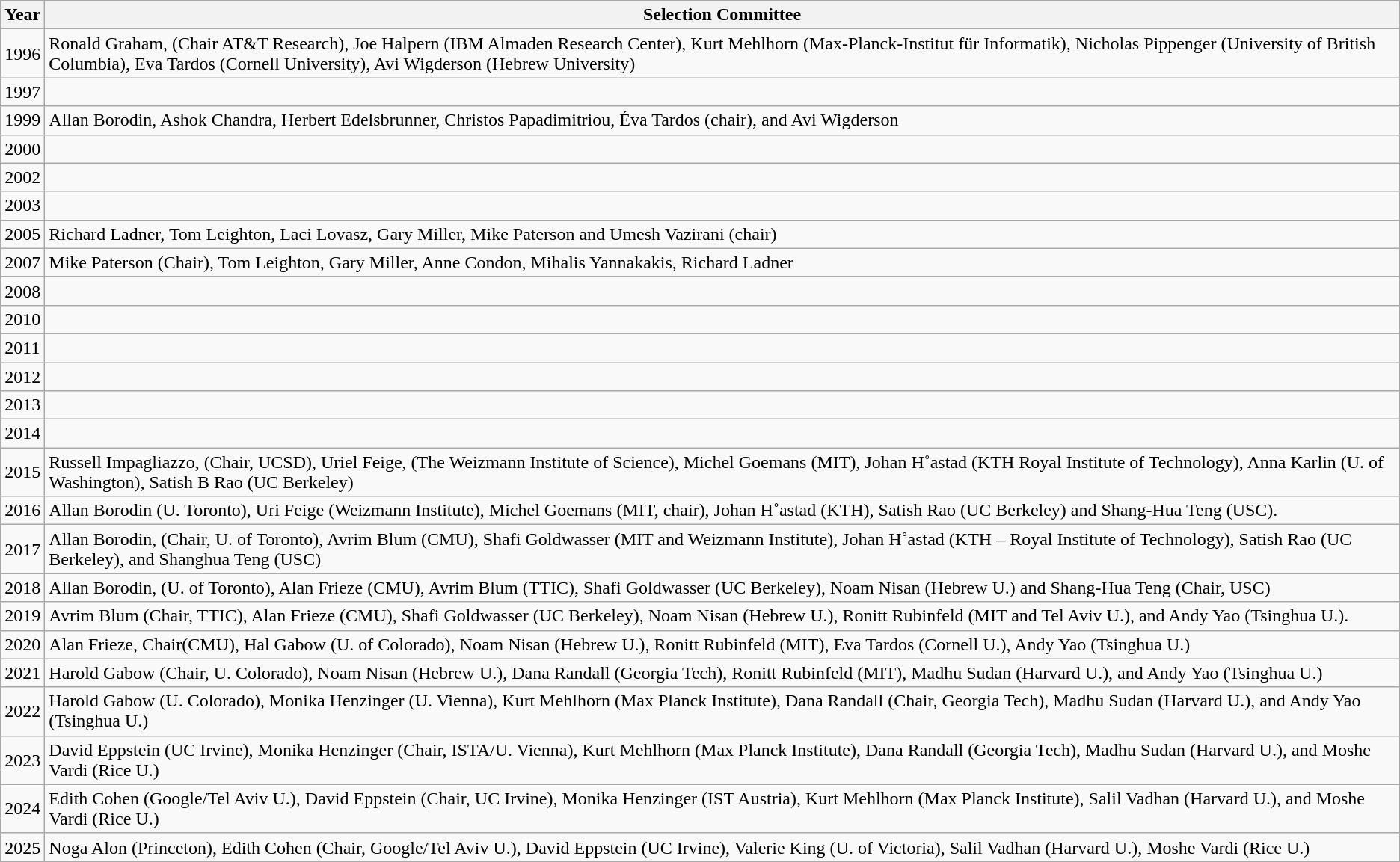<table class="wikitable" width="auto">
<tr>
<th>Year</th>
<th>Selection Committee</th>
</tr>
<tr>
<td>1996</td>
<td>Ronald Graham, (Chair AT&T Research), Joe Halpern (IBM Almaden Research Center), Kurt Mehlhorn (Max-Planck-Institut für Informatik), Nicholas Pippenger (University of British Columbia), Eva Tardos (Cornell University), Avi Wigderson (Hebrew University)</td>
</tr>
<tr>
<td>1997</td>
<td></td>
</tr>
<tr>
<td>1999</td>
<td>Allan Borodin, Ashok Chandra, Herbert Edelsbrunner, Christos Papadimitriou, Éva Tardos (chair), and Avi Wigderson</td>
</tr>
<tr>
<td>2000</td>
<td></td>
</tr>
<tr>
<td>2002</td>
<td></td>
</tr>
<tr>
<td>2003</td>
<td></td>
</tr>
<tr>
<td>2005</td>
<td>Richard Ladner, Tom Leighton, Laci Lovasz, Gary Miller, Mike Paterson and Umesh Vazirani (chair)</td>
</tr>
<tr>
<td>2007</td>
<td>Mike Paterson (Chair), Tom Leighton, Gary Miller, Anne Condon, Mihalis Yannakakis, Richard Ladner</td>
</tr>
<tr>
<td>2008</td>
<td></td>
</tr>
<tr>
<td>2010</td>
<td></td>
</tr>
<tr>
<td>2011</td>
<td></td>
</tr>
<tr>
<td>2012</td>
<td></td>
</tr>
<tr>
<td>2013</td>
<td></td>
</tr>
<tr>
<td>2014</td>
<td></td>
</tr>
<tr>
<td>2015</td>
<td>Russell Impagliazzo, (Chair, UCSD), Uriel Feige, (The Weizmann Institute of Science), Michel Goemans (MIT), Johan H˚astad (KTH Royal Institute of Technology), Anna Karlin (U. of Washington), Satish B Rao (UC Berkeley)</td>
</tr>
<tr>
<td>2016</td>
<td>Allan Borodin (U. Toronto), Uri Feige (Weizmann Institute), Michel Goemans (MIT, chair), Johan H˚astad (KTH), Satish Rao (UC Berkeley) and Shang-Hua Teng (USC).</td>
</tr>
<tr>
<td>2017</td>
<td>Allan Borodin, (Chair, U. of Toronto), Avrim Blum (CMU), Shafi Goldwasser (MIT and Weizmann Institute), Johan H˚astad (KTH – Royal Institute of Technology), Satish Rao (UC Berkeley), and Shanghua Teng (USC)</td>
</tr>
<tr>
<td>2018</td>
<td>Allan Borodin, (U. of Toronto), Alan Frieze (CMU), Avrim Blum (TTIC), Shafi Goldwasser (UC Berkeley), Noam Nisan (Hebrew U.) and Shang-Hua Teng (Chair, USC)</td>
</tr>
<tr>
<td>2019</td>
<td>Avrim Blum (Chair, TTIC), Alan Frieze (CMU), Shafi Goldwasser (UC Berkeley), Noam Nisan (Hebrew U.), Ronitt Rubinfeld (MIT and Tel Aviv U.), and Andy Yao (Tsinghua U.).</td>
</tr>
<tr>
<td>2020</td>
<td>Alan Frieze, Chair(CMU), Hal Gabow (U. of Colorado), Noam Nisan (Hebrew U.), Ronitt Rubinfeld (MIT), Eva Tardos (Cornell U.), Andy Yao (Tsinghua U.)</td>
</tr>
<tr>
<td>2021</td>
<td>Harold Gabow (Chair, U. Colorado), Noam Nisan (Hebrew U.), Dana Randall (Georgia Tech), Ronitt Rubinfeld (MIT), Madhu Sudan (Harvard U.), and Andy Yao (Tsinghua U.)</td>
</tr>
<tr>
<td>2022</td>
<td>Harold Gabow (U. Colorado), Monika Henzinger (U. Vienna), Kurt Mehlhorn (Max Planck Institute), Dana Randall (Chair, Georgia Tech), Madhu Sudan (Harvard U.), and Andy Yao (Tsinghua U.)</td>
</tr>
<tr>
<td>2023</td>
<td>David Eppstein (UC Irvine), Monika Henzinger (Chair, ISTA/U. Vienna), Kurt Mehlhorn (Max Planck Institute), Dana Randall (Georgia Tech), Madhu Sudan (Harvard U.), and Moshe Vardi (Rice U.)</td>
</tr>
<tr>
<td>2024</td>
<td>Edith Cohen (Google/Tel Aviv U.), David Eppstein (Chair, UC Irvine), Monika Henzinger (IST Austria), Kurt Mehlhorn (Max Planck Institute), Salil Vadhan (Harvard U.), and Moshe Vardi (Rice U.)</td>
</tr>
<tr>
<td>2025</td>
<td>Noga Alon (Princeton), Edith Cohen (Chair, Google/Tel Aviv U.), David Eppstein (UC Irvine), Valerie King (U. of Victoria), Salil Vadhan (Harvard U.), Moshe Vardi (Rice U.)</td>
</tr>
</table>
